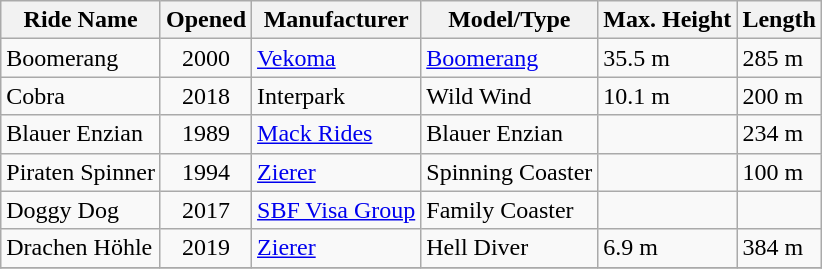<table class="wikitable sortable">
<tr>
<th>Ride Name</th>
<th>Opened</th>
<th>Manufacturer</th>
<th>Model/Type</th>
<th>Max. Height</th>
<th>Length</th>
</tr>
<tr>
<td>Boomerang</td>
<td align=center>2000</td>
<td><a href='#'>Vekoma</a></td>
<td><a href='#'>Boomerang</a></td>
<td>35.5 m</td>
<td>285 m</td>
</tr>
<tr>
<td>Cobra</td>
<td align=center>2018</td>
<td>Interpark</td>
<td>Wild Wind</td>
<td>10.1 m</td>
<td>200 m</td>
</tr>
<tr>
<td>Blauer Enzian</td>
<td align=center>1989</td>
<td><a href='#'>Mack Rides</a></td>
<td>Blauer Enzian</td>
<td></td>
<td>234 m</td>
</tr>
<tr>
<td>Piraten Spinner</td>
<td align=center>1994</td>
<td><a href='#'>Zierer</a></td>
<td>Spinning Coaster</td>
<td></td>
<td>100 m</td>
</tr>
<tr>
<td>Doggy Dog</td>
<td align=center>2017</td>
<td><a href='#'>SBF Visa Group</a></td>
<td>Family Coaster</td>
<td></td>
</tr>
<tr>
<td>Drachen Höhle</td>
<td align=center>2019</td>
<td><a href='#'>Zierer</a></td>
<td>Hell Diver</td>
<td>6.9 m</td>
<td>384 m</td>
</tr>
<tr>
</tr>
</table>
